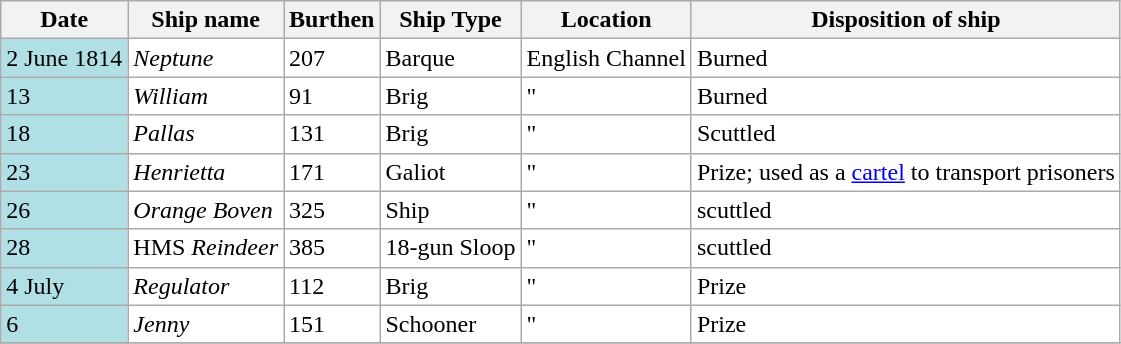<table class="wikitable" style="background:white; color:black">
<tr>
<th>Date</th>
<th>Ship name</th>
<th>Burthen</th>
<th>Ship Type</th>
<th>Location</th>
<th>Disposition of ship</th>
</tr>
<tr>
<td bgcolor="#B0E0E6">2 June 1814</td>
<td><em>Neptune</em></td>
<td>207</td>
<td>Barque</td>
<td>English Channel</td>
<td>Burned</td>
</tr>
<tr>
<td bgcolor="#B0E0E6">13</td>
<td><em>William</em></td>
<td>91</td>
<td>Brig</td>
<td>"</td>
<td>Burned</td>
</tr>
<tr>
<td bgcolor="#B0E0E6">18</td>
<td><em>Pallas</em></td>
<td>131</td>
<td>Brig</td>
<td>"</td>
<td>Scuttled</td>
</tr>
<tr>
<td bgcolor="#B0E0E6">23</td>
<td><em>Henrietta</em></td>
<td>171</td>
<td>Galiot</td>
<td>"</td>
<td>Prize; used as a <a href='#'>cartel</a> to transport prisoners</td>
</tr>
<tr>
<td bgcolor="#B0E0E6">26</td>
<td><em>Orange Boven</em></td>
<td>325</td>
<td>Ship</td>
<td>"</td>
<td>scuttled</td>
</tr>
<tr>
<td bgcolor="#B0E0E6">28</td>
<td>HMS <em>Reindeer</em></td>
<td>385</td>
<td>18-gun Sloop</td>
<td>"</td>
<td>scuttled</td>
</tr>
<tr>
<td bgcolor="#B0E0E6">4 July</td>
<td><em>Regulator</em></td>
<td>112</td>
<td>Brig</td>
<td>"</td>
<td>Prize</td>
</tr>
<tr>
<td bgcolor="#B0E0E6">6</td>
<td><em>Jenny</em></td>
<td>151</td>
<td>Schooner</td>
<td>"</td>
<td>Prize</td>
</tr>
<tr>
</tr>
</table>
